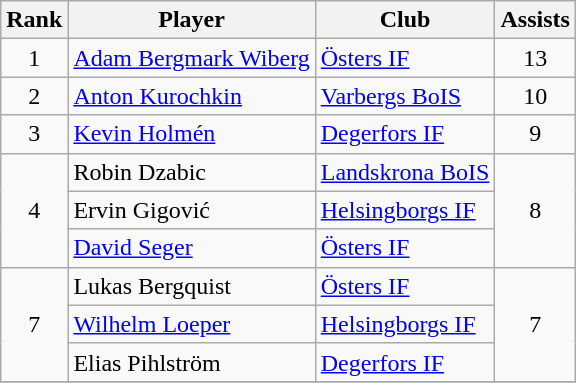<table class="wikitable" style="text-align:center">
<tr>
<th>Rank</th>
<th>Player</th>
<th>Club</th>
<th>Assists</th>
</tr>
<tr>
<td>1</td>
<td align="left"> <a href='#'>Adam Bergmark Wiberg</a></td>
<td align="left"><a href='#'>Östers IF</a></td>
<td>13</td>
</tr>
<tr>
<td>2</td>
<td align="left"> <a href='#'>Anton Kurochkin</a></td>
<td align="left"><a href='#'>Varbergs BoIS</a></td>
<td>10</td>
</tr>
<tr>
<td>3</td>
<td align="left"> <a href='#'>Kevin Holmén</a></td>
<td align="left"><a href='#'>Degerfors IF</a></td>
<td>9</td>
</tr>
<tr>
<td rowspan=3>4</td>
<td align="left"> Robin Dzabic</td>
<td align="left"><a href='#'>Landskrona BoIS</a></td>
<td rowspan=3>8</td>
</tr>
<tr>
<td align="left"> Ervin Gigović</td>
<td align="left"><a href='#'>Helsingborgs IF</a></td>
</tr>
<tr>
<td align="left"> <a href='#'>David Seger</a></td>
<td align="left"><a href='#'>Östers IF</a></td>
</tr>
<tr>
<td rowspan=3>7</td>
<td align="left"> Lukas Bergquist</td>
<td align="left"><a href='#'>Östers IF</a></td>
<td rowspan=3>7</td>
</tr>
<tr>
<td align="left"> <a href='#'>Wilhelm Loeper</a></td>
<td align="left"><a href='#'>Helsingborgs IF</a></td>
</tr>
<tr>
<td align="left"> Elias Pihlström</td>
<td align="left"><a href='#'>Degerfors IF</a></td>
</tr>
<tr>
</tr>
</table>
